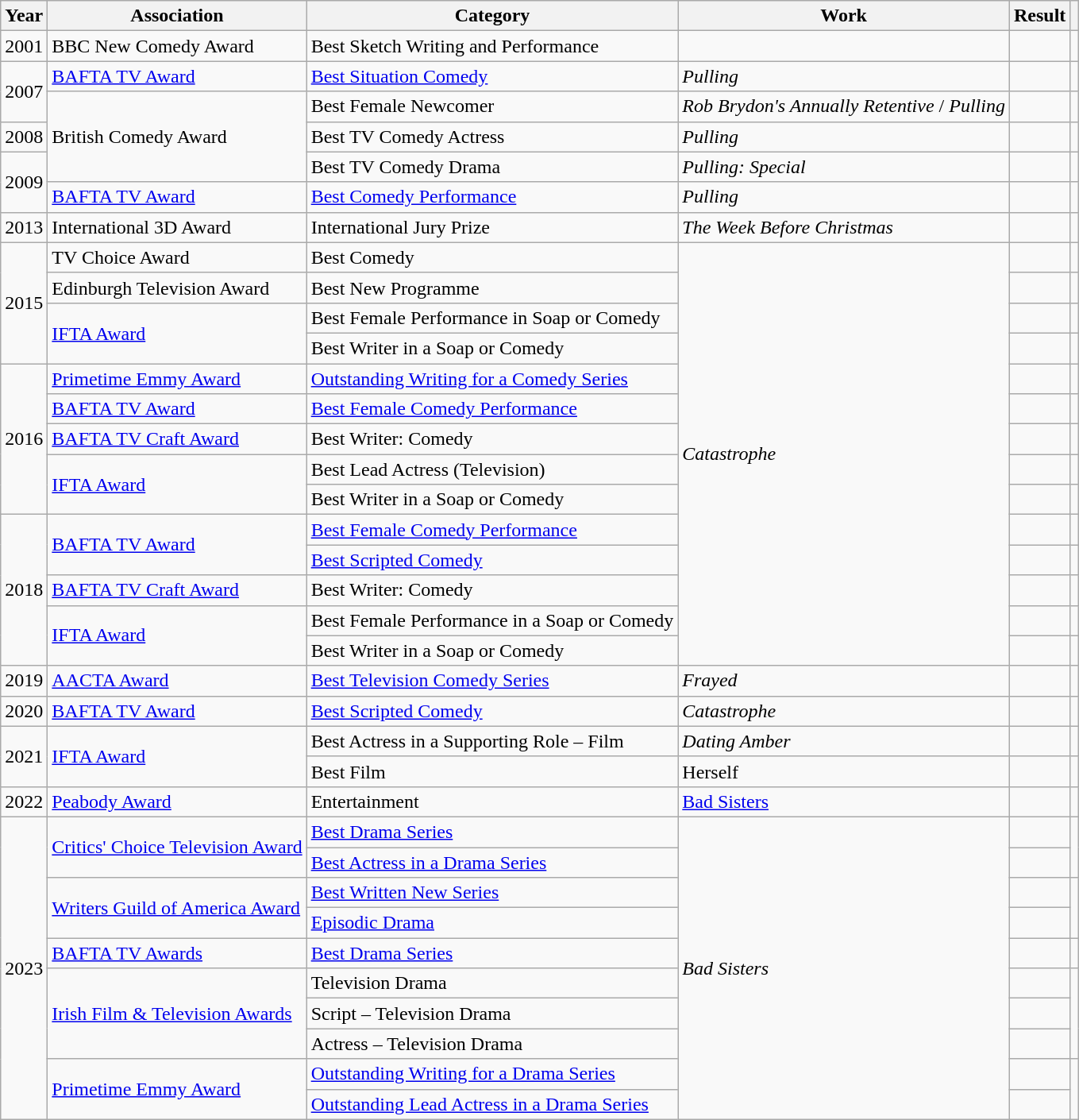<table class="wikitable sortable">
<tr>
<th>Year</th>
<th>Association</th>
<th>Category</th>
<th>Work</th>
<th>Result</th>
<th class="unsortable"></th>
</tr>
<tr>
<td>2001</td>
<td>BBC New Comedy Award</td>
<td>Best Sketch Writing and Performance</td>
<td></td>
<td></td>
<td></td>
</tr>
<tr>
<td rowspan="2">2007</td>
<td><a href='#'>BAFTA TV Award</a></td>
<td><a href='#'>Best Situation Comedy</a></td>
<td><em>Pulling</em></td>
<td></td>
<td></td>
</tr>
<tr>
<td rowspan="3">British Comedy Award</td>
<td>Best Female Newcomer</td>
<td><em>Rob Brydon's Annually Retentive</em> / <em>Pulling</em></td>
<td></td>
<td></td>
</tr>
<tr>
<td>2008</td>
<td>Best TV Comedy Actress</td>
<td><em>Pulling</em></td>
<td></td>
<td></td>
</tr>
<tr>
<td rowspan="2">2009</td>
<td>Best TV Comedy Drama</td>
<td><em>Pulling: Special</em></td>
<td></td>
<td></td>
</tr>
<tr>
<td><a href='#'>BAFTA TV Award</a></td>
<td><a href='#'>Best Comedy Performance</a></td>
<td><em>Pulling</em></td>
<td></td>
<td></td>
</tr>
<tr>
<td>2013</td>
<td>International 3D Award</td>
<td>International Jury Prize</td>
<td><em>The Week Before Christmas</em></td>
<td></td>
<td></td>
</tr>
<tr>
<td rowspan="4">2015</td>
<td>TV Choice Award</td>
<td>Best Comedy</td>
<td rowspan="14"><em>Catastrophe</em></td>
<td></td>
<td></td>
</tr>
<tr>
<td>Edinburgh Television Award</td>
<td>Best New Programme</td>
<td></td>
<td></td>
</tr>
<tr>
<td rowspan="2"><a href='#'>IFTA Award</a></td>
<td>Best Female Performance in Soap or Comedy</td>
<td></td>
<td></td>
</tr>
<tr>
<td>Best Writer in a Soap or Comedy</td>
<td></td>
<td></td>
</tr>
<tr>
<td rowspan="5">2016</td>
<td><a href='#'>Primetime Emmy Award</a></td>
<td><a href='#'>Outstanding Writing for a Comedy Series</a></td>
<td></td>
<td></td>
</tr>
<tr>
<td><a href='#'>BAFTA TV Award</a></td>
<td><a href='#'>Best Female Comedy Performance</a></td>
<td></td>
<td></td>
</tr>
<tr>
<td><a href='#'>BAFTA TV Craft Award</a></td>
<td>Best Writer: Comedy</td>
<td></td>
<td></td>
</tr>
<tr>
<td rowspan="2"><a href='#'>IFTA Award</a></td>
<td>Best Lead Actress (Television)</td>
<td></td>
<td></td>
</tr>
<tr>
<td>Best Writer in a Soap or Comedy</td>
<td></td>
<td></td>
</tr>
<tr>
<td rowspan="5">2018</td>
<td rowspan="2"><a href='#'>BAFTA TV Award</a></td>
<td><a href='#'>Best Female Comedy Performance</a></td>
<td></td>
<td></td>
</tr>
<tr>
<td><a href='#'>Best Scripted Comedy</a></td>
<td></td>
<td></td>
</tr>
<tr>
<td><a href='#'>BAFTA TV Craft Award</a></td>
<td>Best Writer: Comedy</td>
<td></td>
<td></td>
</tr>
<tr>
<td rowspan="2"><a href='#'>IFTA Award</a></td>
<td>Best Female Performance in a Soap or Comedy</td>
<td></td>
<td></td>
</tr>
<tr>
<td>Best Writer in a Soap or Comedy</td>
<td></td>
<td></td>
</tr>
<tr>
<td>2019</td>
<td><a href='#'>AACTA Award</a></td>
<td><a href='#'>Best Television Comedy Series</a></td>
<td><em>Frayed</em></td>
<td></td>
<td></td>
</tr>
<tr>
<td>2020</td>
<td><a href='#'>BAFTA TV Award</a></td>
<td><a href='#'>Best Scripted Comedy</a></td>
<td><em>Catastrophe</em></td>
<td></td>
<td></td>
</tr>
<tr>
<td rowspan="2">2021</td>
<td rowspan="2"><a href='#'>IFTA Award</a></td>
<td>Best Actress in a Supporting Role – Film</td>
<td><em>Dating Amber</em></td>
<td></td>
<td></td>
</tr>
<tr>
<td>Best Film</td>
<td>Herself</td>
<td></td>
<td></td>
</tr>
<tr>
<td>2022</td>
<td><a href='#'>Peabody Award</a></td>
<td>Entertainment</td>
<td><a href='#'>Bad Sisters</a></td>
<td></td>
<td style="text-align-centered"></td>
</tr>
<tr>
<td rowspan="10">2023</td>
<td rowspan="2"><a href='#'>Critics' Choice Television Award</a></td>
<td><a href='#'>Best Drama Series</a></td>
<td rowspan="10"><em>Bad Sisters</em></td>
<td></td>
<td rowspan="2"></td>
</tr>
<tr>
<td><a href='#'>Best Actress in a Drama Series</a></td>
<td></td>
</tr>
<tr>
<td rowspan="2"><a href='#'>Writers Guild of America Award</a></td>
<td><a href='#'>Best Written New Series</a></td>
<td></td>
<td rowspan="2"></td>
</tr>
<tr>
<td><a href='#'>Episodic Drama</a></td>
<td></td>
</tr>
<tr>
<td><a href='#'>BAFTA TV Awards</a></td>
<td><a href='#'>Best Drama Series</a></td>
<td></td>
<td></td>
</tr>
<tr>
<td rowspan=3><a href='#'>Irish Film & Television Awards</a></td>
<td>Television Drama</td>
<td></td>
<td rowspan=3></td>
</tr>
<tr>
<td>Script – Television Drama</td>
<td></td>
</tr>
<tr>
<td>Actress – Television Drama</td>
<td></td>
</tr>
<tr>
<td rowspan="2"><a href='#'>Primetime Emmy Award</a></td>
<td><a href='#'>Outstanding Writing for a Drama Series</a></td>
<td></td>
<td rowspan="2"></td>
</tr>
<tr>
<td><a href='#'>Outstanding Lead Actress in a Drama Series</a></td>
<td></td>
</tr>
</table>
